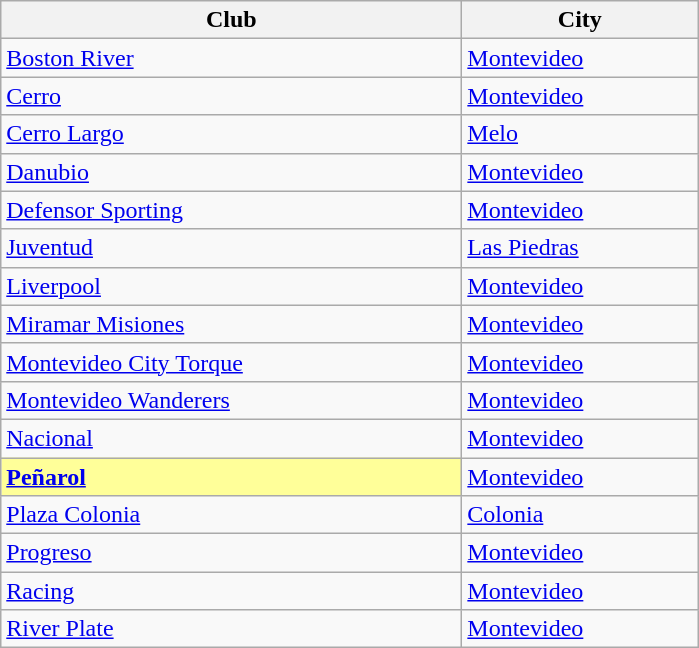<table class="wikitable sortable">
<tr>
<th style="width:300px; text-align:center;">Club</th>
<th style="width:150px; text-align:center;">City</th>
</tr>
<tr>
<td><a href='#'>Boston River</a></td>
<td><a href='#'>Montevideo</a></td>
</tr>
<tr>
<td><a href='#'>Cerro</a></td>
<td><a href='#'>Montevideo</a></td>
</tr>
<tr>
<td><a href='#'>Cerro Largo</a></td>
<td><a href='#'>Melo</a></td>
</tr>
<tr>
<td><a href='#'>Danubio</a></td>
<td><a href='#'>Montevideo</a></td>
</tr>
<tr>
<td><a href='#'>Defensor Sporting</a></td>
<td><a href='#'>Montevideo</a></td>
</tr>
<tr>
<td><a href='#'>Juventud</a></td>
<td><a href='#'>Las Piedras</a></td>
</tr>
<tr>
<td><a href='#'>Liverpool</a></td>
<td><a href='#'>Montevideo</a></td>
</tr>
<tr>
<td><a href='#'>Miramar Misiones</a></td>
<td><a href='#'>Montevideo</a></td>
</tr>
<tr>
<td><a href='#'>Montevideo City Torque</a></td>
<td><a href='#'>Montevideo</a></td>
</tr>
<tr>
<td><a href='#'>Montevideo Wanderers</a></td>
<td><a href='#'>Montevideo</a></td>
</tr>
<tr>
<td><a href='#'>Nacional</a></td>
<td><a href='#'>Montevideo</a></td>
</tr>
<tr>
<td style="background:#ff9;"><strong><a href='#'>Peñarol</a></strong></td>
<td><a href='#'>Montevideo</a></td>
</tr>
<tr>
<td><a href='#'>Plaza Colonia</a></td>
<td><a href='#'>Colonia</a></td>
</tr>
<tr>
<td><a href='#'>Progreso</a></td>
<td><a href='#'>Montevideo</a></td>
</tr>
<tr>
<td><a href='#'>Racing</a></td>
<td><a href='#'>Montevideo</a></td>
</tr>
<tr>
<td><a href='#'>River Plate</a></td>
<td><a href='#'>Montevideo</a></td>
</tr>
</table>
